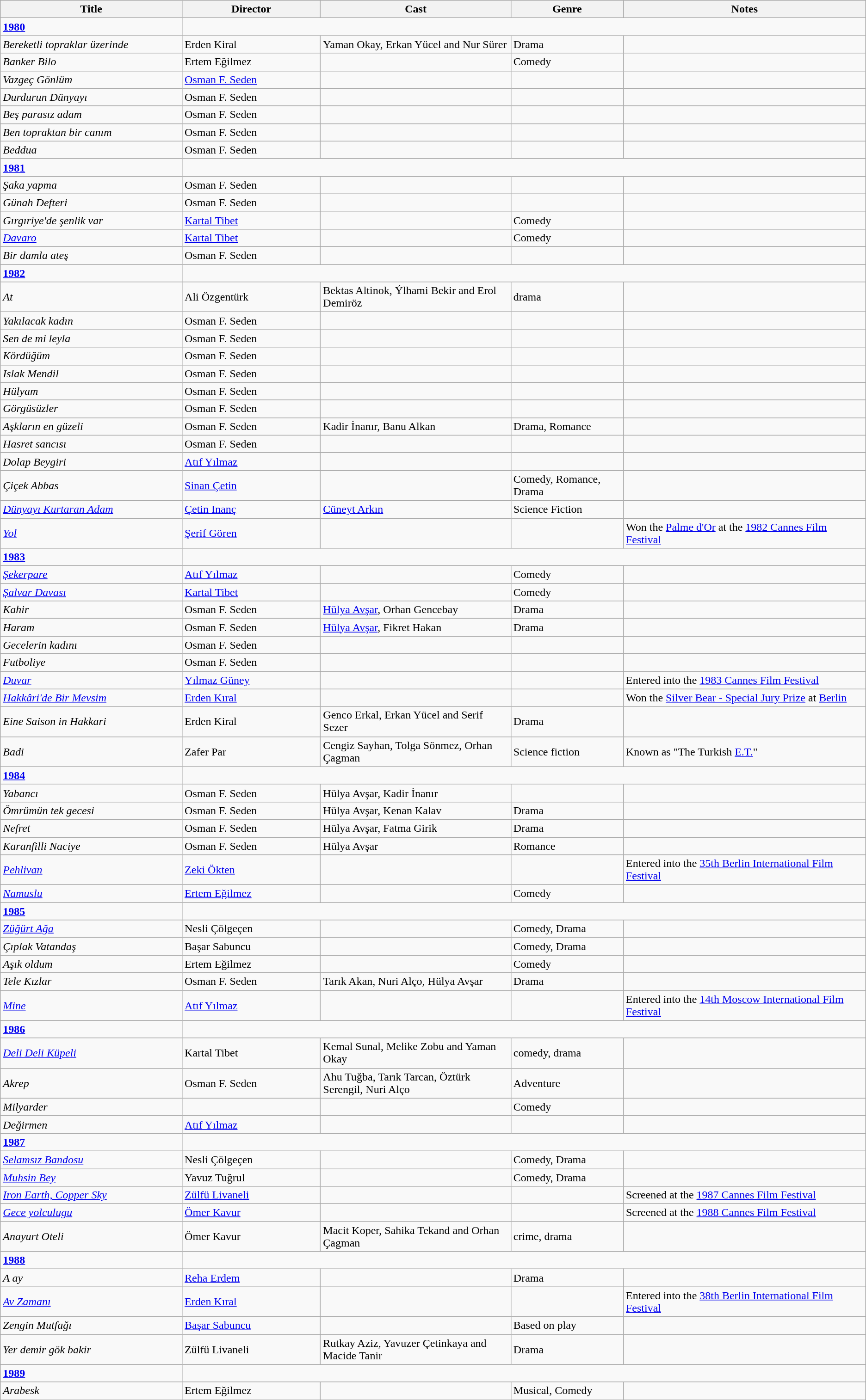<table class="wikitable">
<tr>
<th width=21%>Title</th>
<th width=16%>Director</th>
<th width=22%>Cast</th>
<th width=13%>Genre</th>
<th width=28%>Notes</th>
</tr>
<tr>
<td><strong><a href='#'>1980</a></strong></td>
</tr>
<tr>
<td><em>Bereketli topraklar üzerinde</em></td>
<td>Erden Kiral</td>
<td>Yaman Okay, Erkan Yücel and Nur Sürer</td>
<td>Drama</td>
<td></td>
</tr>
<tr>
<td><em>Banker Bilo</em>  <br></td>
<td>Ertem Eğilmez</td>
<td></td>
<td>Comedy</td>
<td></td>
</tr>
<tr>
<td><em>Vazgeç Gönlüm</em>  <br></td>
<td><a href='#'>Osman F. Seden</a></td>
<td></td>
<td></td>
<td></td>
</tr>
<tr>
<td><em>Durdurun Dünyayı</em>  <br></td>
<td>Osman F. Seden</td>
<td></td>
<td></td>
<td></td>
</tr>
<tr>
<td><em>Beş parasız adam</em>  <br></td>
<td>Osman F. Seden</td>
<td></td>
<td></td>
<td></td>
</tr>
<tr>
<td><em>Ben topraktan bir canım</em>  <br></td>
<td>Osman F. Seden</td>
<td></td>
<td></td>
<td></td>
</tr>
<tr>
<td><em>Beddua</em>  <br></td>
<td>Osman F. Seden</td>
<td></td>
<td></td>
<td></td>
</tr>
<tr>
<td><strong><a href='#'>1981</a></strong></td>
</tr>
<tr>
<td><em>Şaka yapma</em>  <br></td>
<td>Osman F. Seden</td>
<td></td>
<td></td>
<td></td>
</tr>
<tr>
<td><em>Günah Defteri</em>  <br></td>
<td>Osman F. Seden</td>
<td></td>
<td></td>
<td></td>
</tr>
<tr>
<td><em>Gırgıriye'de şenlik var</em>  <br></td>
<td><a href='#'>Kartal Tibet</a></td>
<td></td>
<td>Comedy</td>
<td></td>
</tr>
<tr>
<td><em><a href='#'>Davaro</a></em>  <br></td>
<td><a href='#'>Kartal Tibet</a></td>
<td></td>
<td>Comedy</td>
<td></td>
</tr>
<tr>
<td><em>Bir damla ateş</em>  <br></td>
<td>Osman F. Seden</td>
<td></td>
<td></td>
<td></td>
</tr>
<tr>
<td><strong><a href='#'>1982</a></strong></td>
</tr>
<tr>
<td><em>At</em></td>
<td>Ali Özgentürk</td>
<td>Bektas Altinok, Ýlhami Bekir and Erol Demiröz</td>
<td>drama</td>
<td></td>
</tr>
<tr>
<td><em>Yakılacak kadın</em>  <br></td>
<td>Osman F. Seden</td>
<td></td>
<td></td>
<td></td>
</tr>
<tr>
<td><em>Sen de mi leyla</em>  <br></td>
<td>Osman F. Seden</td>
<td></td>
<td></td>
<td></td>
</tr>
<tr>
<td><em>Kördüğüm</em>  <br></td>
<td>Osman F. Seden</td>
<td></td>
<td></td>
<td></td>
</tr>
<tr>
<td><em>Islak Mendil</em>  <br></td>
<td>Osman F. Seden</td>
<td></td>
<td></td>
<td></td>
</tr>
<tr>
<td><em>Hülyam</em>  <br></td>
<td>Osman F. Seden</td>
<td></td>
<td></td>
<td></td>
</tr>
<tr>
<td><em>Görgüsüzler</em>  <br></td>
<td>Osman F. Seden</td>
<td></td>
<td></td>
<td></td>
</tr>
<tr>
<td><em>Aşkların en güzeli</em>  <br></td>
<td>Osman F. Seden</td>
<td>Kadir İnanır, Banu Alkan</td>
<td>Drama, Romance</td>
<td></td>
</tr>
<tr>
<td><em>Hasret sancısı</em>  <br></td>
<td>Osman F. Seden</td>
<td></td>
<td></td>
<td></td>
</tr>
<tr>
<td><em>Dolap Beygiri</em>  <br></td>
<td><a href='#'>Atıf Yılmaz</a></td>
<td></td>
<td></td>
<td></td>
</tr>
<tr>
<td><em>Çiçek Abbas</em>  <br></td>
<td><a href='#'>Sinan Çetin</a></td>
<td></td>
<td>Comedy, Romance, Drama</td>
<td></td>
</tr>
<tr>
<td><em><a href='#'>Dünyayı Kurtaran Adam</a></em>  <br></td>
<td><a href='#'>Çetin Inanç</a></td>
<td><a href='#'>Cüneyt Arkın</a></td>
<td>Science Fiction</td>
<td></td>
</tr>
<tr>
<td><em><a href='#'>Yol</a></em></td>
<td><a href='#'>Şerif Gören</a></td>
<td></td>
<td></td>
<td>Won the <a href='#'>Palme d'Or</a> at the <a href='#'>1982 Cannes Film Festival</a></td>
</tr>
<tr>
<td><strong><a href='#'>1983</a></strong></td>
</tr>
<tr>
<td><em><a href='#'>Şekerpare</a></em>  <br></td>
<td><a href='#'>Atıf Yılmaz</a></td>
<td></td>
<td>Comedy</td>
<td></td>
</tr>
<tr>
<td><em><a href='#'>Şalvar Davası</a></em>  <br></td>
<td><a href='#'>Kartal Tibet</a></td>
<td></td>
<td>Comedy</td>
<td></td>
</tr>
<tr>
<td><em>Kahir</em>  <br></td>
<td>Osman F. Seden</td>
<td><a href='#'>Hülya Avşar</a>, Orhan Gencebay</td>
<td>Drama</td>
<td></td>
</tr>
<tr>
<td><em>Haram</em>  <br></td>
<td>Osman F. Seden</td>
<td><a href='#'>Hülya Avşar</a>, Fikret Hakan</td>
<td>Drama</td>
<td></td>
</tr>
<tr>
<td><em>Gecelerin kadını</em>  <br></td>
<td>Osman F. Seden</td>
<td></td>
<td></td>
<td></td>
</tr>
<tr>
<td><em>Futboliye</em>  <br></td>
<td>Osman F. Seden</td>
<td></td>
<td></td>
<td></td>
</tr>
<tr>
<td><em><a href='#'>Duvar</a></em></td>
<td><a href='#'>Yılmaz Güney</a></td>
<td></td>
<td></td>
<td>Entered into the <a href='#'>1983 Cannes Film Festival</a></td>
</tr>
<tr>
<td><em><a href='#'>Hakkâri'de Bir Mevsim</a></em></td>
<td><a href='#'>Erden Kıral</a></td>
<td></td>
<td></td>
<td>Won the <a href='#'>Silver Bear - Special Jury Prize</a> at <a href='#'>Berlin</a></td>
</tr>
<tr>
<td><em>Eine Saison in Hakkari</em></td>
<td>Erden Kiral</td>
<td>Genco Erkal, Erkan Yücel and Serif Sezer</td>
<td>Drama</td>
<td></td>
</tr>
<tr>
<td><em>Badi</em></td>
<td>Zafer Par</td>
<td>Cengiz Sayhan, Tolga Sönmez, Orhan Çagman</td>
<td>Science fiction</td>
<td>Known as "The Turkish <a href='#'>E.T.</a>"</td>
</tr>
<tr>
<td><strong><a href='#'>1984</a></strong></td>
</tr>
<tr>
<td><em>Yabancı</em>  <br></td>
<td>Osman F. Seden</td>
<td>Hülya Avşar, Kadir İnanır</td>
<td></td>
<td></td>
</tr>
<tr>
<td><em>Ömrümün tek gecesi</em>  <br></td>
<td>Osman F. Seden</td>
<td>Hülya Avşar, Kenan Kalav</td>
<td>Drama</td>
<td></td>
</tr>
<tr>
<td><em>Nefret</em>  <br></td>
<td>Osman F. Seden</td>
<td>Hülya Avşar, Fatma Girik</td>
<td>Drama</td>
<td></td>
</tr>
<tr>
<td><em>Karanfilli Naciye</em>  <br></td>
<td>Osman F. Seden</td>
<td>Hülya Avşar</td>
<td>Romance</td>
<td></td>
</tr>
<tr>
<td><em><a href='#'>Pehlivan</a></em></td>
<td><a href='#'>Zeki Ökten</a></td>
<td></td>
<td></td>
<td>Entered into the <a href='#'>35th Berlin International Film Festival</a></td>
</tr>
<tr>
<td><em><a href='#'>Namuslu</a></em>  <br></td>
<td><a href='#'>Ertem Eğilmez</a></td>
<td></td>
<td>Comedy</td>
<td></td>
</tr>
<tr>
<td><strong><a href='#'>1985</a></strong></td>
</tr>
<tr>
<td><em><a href='#'>Züğürt Ağa</a></em>  <br></td>
<td>Nesli Çölgeçen</td>
<td></td>
<td>Comedy, Drama</td>
<td></td>
</tr>
<tr>
<td><em>Çıplak Vatandaş</em>  <br></td>
<td>Başar Sabuncu</td>
<td></td>
<td>Comedy, Drama</td>
<td></td>
</tr>
<tr>
<td><em>Aşık oldum</em>  <br></td>
<td>Ertem Eğilmez</td>
<td></td>
<td>Comedy</td>
<td></td>
</tr>
<tr>
<td><em>Tele Kızlar</em>  <br></td>
<td>Osman F. Seden</td>
<td>Tarık Akan, Nuri Alço, Hülya Avşar</td>
<td>Drama</td>
<td></td>
</tr>
<tr>
<td><em><a href='#'>Mine</a></em></td>
<td><a href='#'>Atıf Yılmaz</a></td>
<td></td>
<td></td>
<td>Entered into the <a href='#'>14th Moscow International Film Festival</a></td>
</tr>
<tr>
<td><strong><a href='#'>1986</a></strong></td>
</tr>
<tr>
<td><em><a href='#'>Deli Deli Küpeli</a></em></td>
<td>Kartal Tibet</td>
<td>Kemal Sunal, Melike Zobu and Yaman Okay</td>
<td>comedy, drama</td>
<td></td>
</tr>
<tr>
<td><em>Akrep</em>  <br></td>
<td>Osman F. Seden</td>
<td>Ahu Tuğba, Tarık Tarcan, Öztürk Serengil, Nuri Alço</td>
<td>Adventure</td>
<td></td>
</tr>
<tr>
<td><em>Milyarder</em>  <br></td>
<td></td>
<td></td>
<td>Comedy</td>
<td></td>
</tr>
<tr>
<td><em>Değirmen</em>  <br></td>
<td><a href='#'>Atıf Yılmaz</a></td>
<td></td>
<td></td>
<td></td>
</tr>
<tr>
<td><strong><a href='#'>1987</a></strong></td>
</tr>
<tr>
<td><em><a href='#'>Selamsız Bandosu</a></em>  <br></td>
<td>Nesli Çölgeçen</td>
<td></td>
<td>Comedy, Drama</td>
<td></td>
</tr>
<tr>
<td><em><a href='#'>Muhsin Bey</a></em>  <br></td>
<td>Yavuz Tuğrul</td>
<td></td>
<td>Comedy, Drama</td>
<td></td>
</tr>
<tr>
<td><em><a href='#'>Iron Earth, Copper Sky</a></em></td>
<td><a href='#'>Zülfü Livaneli</a></td>
<td></td>
<td></td>
<td>Screened at the <a href='#'>1987 Cannes Film Festival</a></td>
</tr>
<tr>
<td><em><a href='#'>Gece yolculugu</a></em></td>
<td><a href='#'>Ömer Kavur</a></td>
<td></td>
<td></td>
<td>Screened at the <a href='#'>1988 Cannes Film Festival</a></td>
</tr>
<tr>
<td><em>Anayurt Oteli</em></td>
<td>Ömer Kavur</td>
<td>Macit Koper, Sahika Tekand and Orhan Çagman</td>
<td>crime, drama</td>
<td></td>
</tr>
<tr>
<td><strong><a href='#'>1988</a></strong></td>
</tr>
<tr>
<td><em>A ay</em>  <br></td>
<td><a href='#'>Reha Erdem</a></td>
<td></td>
<td>Drama</td>
<td></td>
</tr>
<tr>
<td><em><a href='#'>Av Zamanı</a></em></td>
<td><a href='#'>Erden Kıral</a></td>
<td></td>
<td></td>
<td>Entered into the <a href='#'>38th Berlin International Film Festival</a></td>
</tr>
<tr>
<td><em>Zengin Mutfağı</em>  <br></td>
<td><a href='#'>Başar Sabuncu</a></td>
<td></td>
<td>Based on play</td>
<td></td>
</tr>
<tr>
<td><em>Yer demir gök bakir</em></td>
<td>Zülfü Livaneli</td>
<td>Rutkay Aziz, Yavuzer Çetinkaya and Macide Tanir</td>
<td>Drama</td>
<td></td>
</tr>
<tr>
<td><strong><a href='#'>1989</a></strong></td>
</tr>
<tr>
<td><em>Arabesk</em>  <br></td>
<td>Ertem Eğilmez</td>
<td></td>
<td>Musical, Comedy</td>
<td></td>
</tr>
<tr>
</tr>
</table>
